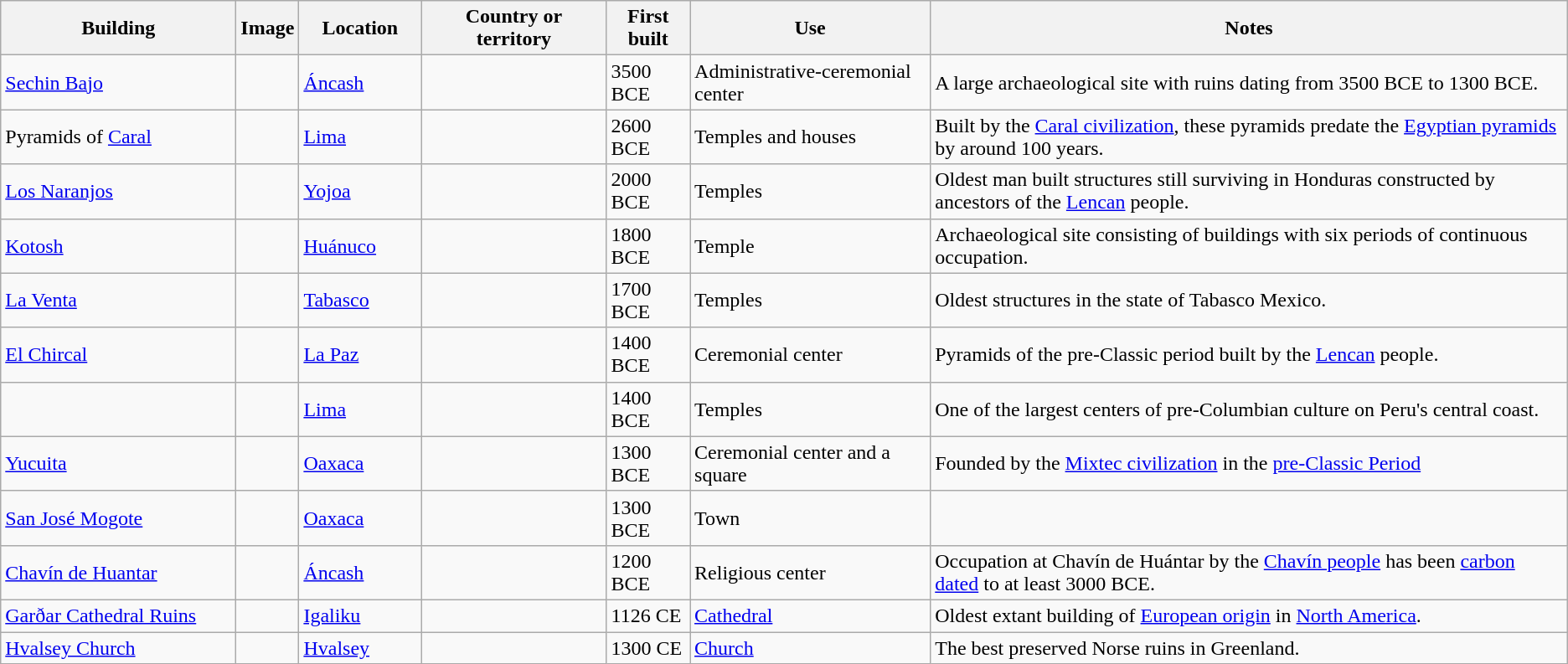<table class="wikitable sortable">
<tr>
<th width=180>Building</th>
<th class="unsortable" scope="col">Image</th>
<th width=90>Location</th>
<th width=140>Country or territory</th>
<th data-sort-type=number>First built</th>
<th>Use</th>
<th class="unsortable" scope="col">Notes</th>
</tr>
<tr>
<td><a href='#'>Sechin Bajo</a></td>
<td></td>
<td><a href='#'>Áncash</a></td>
<td></td>
<td>3500 BCE</td>
<td>Administrative-ceremonial center</td>
<td>A large archaeological site with ruins dating from 3500 BCE to 1300 BCE.</td>
</tr>
<tr>
<td>Pyramids of <a href='#'>Caral</a></td>
<td></td>
<td><a href='#'>Lima</a></td>
<td></td>
<td>2600 BCE</td>
<td>Temples and houses</td>
<td>Built by the <a href='#'>Caral civilization</a>, these pyramids predate the <a href='#'>Egyptian pyramids</a> by around 100 years.</td>
</tr>
<tr>
<td><a href='#'>Los Naranjos</a></td>
<td></td>
<td><a href='#'>Yojoa</a></td>
<td></td>
<td>2000 BCE</td>
<td>Temples</td>
<td>Oldest man built structures still surviving in Honduras constructed by ancestors of the <a href='#'>Lencan</a> people.</td>
</tr>
<tr>
<td><a href='#'>Kotosh</a></td>
<td></td>
<td><a href='#'>Huánuco</a></td>
<td></td>
<td>1800 BCE</td>
<td>Temple</td>
<td>Archaeological site consisting of buildings with six periods of continuous occupation.</td>
</tr>
<tr>
<td><a href='#'>La Venta</a></td>
<td></td>
<td><a href='#'>Tabasco</a></td>
<td></td>
<td>1700 BCE</td>
<td>Temples</td>
<td>Oldest structures in the state of Tabasco Mexico.</td>
</tr>
<tr>
<td><a href='#'>El Chircal</a></td>
<td></td>
<td><a href='#'>La Paz</a></td>
<td></td>
<td>1400 BCE</td>
<td>Ceremonial center</td>
<td>Pyramids of the pre-Classic period built by the <a href='#'>Lencan</a> people.</td>
</tr>
<tr>
<td></td>
<td></td>
<td><a href='#'>Lima</a></td>
<td></td>
<td>1400 BCE</td>
<td>Temples</td>
<td>One of the largest centers of pre-Columbian culture on Peru's central coast.</td>
</tr>
<tr>
<td><a href='#'>Yucuita</a></td>
<td></td>
<td><a href='#'>Oaxaca</a></td>
<td></td>
<td>1300 BCE</td>
<td>Ceremonial center and a square</td>
<td>Founded by the <a href='#'>Mixtec civilization</a> in the <a href='#'>pre-Classic Period</a></td>
</tr>
<tr>
<td><a href='#'>San José Mogote</a></td>
<td></td>
<td><a href='#'>Oaxaca</a></td>
<td></td>
<td>1300 BCE</td>
<td>Town</td>
<td San José Mogote was the largest and most important ></td>
</tr>
<tr>
<td><a href='#'>Chavín de Huantar</a></td>
<td></td>
<td><a href='#'>Áncash</a></td>
<td></td>
<td>1200 BCE</td>
<td>Religious center</td>
<td>Occupation at Chavín de Huántar by the <a href='#'>Chavín people</a> has been <a href='#'>carbon dated</a> to at least 3000 BCE.</td>
</tr>
<tr>
<td><a href='#'>Garðar Cathedral Ruins</a></td>
<td></td>
<td><a href='#'>Igaliku</a></td>
<td></td>
<td>1126 CE</td>
<td><a href='#'>Cathedral</a></td>
<td>Oldest extant building of <a href='#'>European origin</a> in <a href='#'>North America</a>.</td>
</tr>
<tr>
<td><a href='#'>Hvalsey Church</a></td>
<td></td>
<td><a href='#'>Hvalsey</a></td>
<td></td>
<td>1300 CE</td>
<td><a href='#'>Church</a></td>
<td>The best preserved Norse ruins in Greenland.</td>
</tr>
</table>
